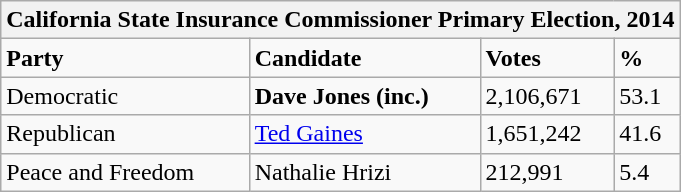<table class="wikitable">
<tr>
<th colspan="4">California State Insurance Commissioner Primary Election, 2014</th>
</tr>
<tr>
<td><strong>Party</strong></td>
<td><strong>Candidate</strong></td>
<td><strong>Votes</strong></td>
<td><strong>%</strong></td>
</tr>
<tr>
<td>Democratic</td>
<td><strong>Dave Jones (inc.)</strong></td>
<td>2,106,671</td>
<td>53.1</td>
</tr>
<tr>
<td>Republican</td>
<td><a href='#'>Ted Gaines</a></td>
<td>1,651,242</td>
<td>41.6</td>
</tr>
<tr>
<td>Peace and Freedom</td>
<td>Nathalie Hrizi</td>
<td>212,991</td>
<td>5.4</td>
</tr>
</table>
